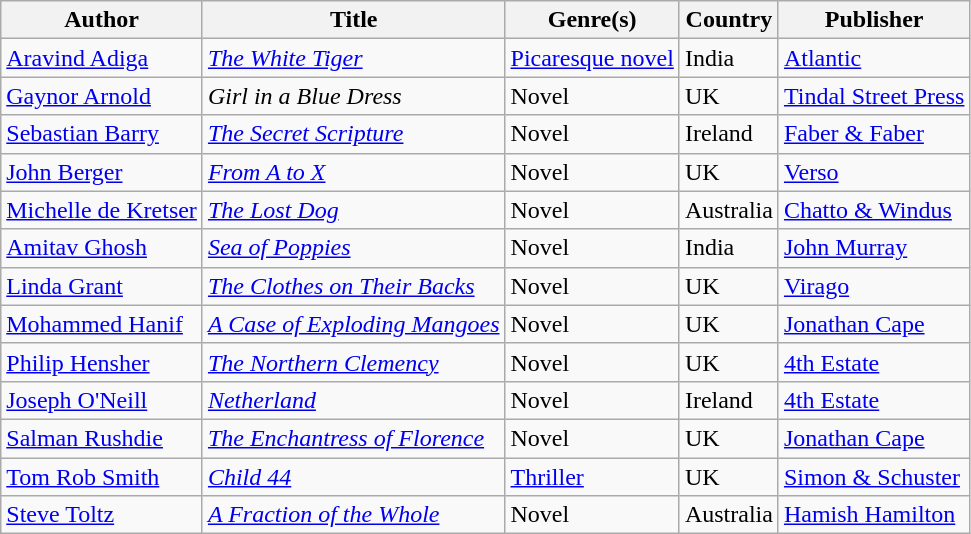<table class="wikitable">
<tr>
<th>Author</th>
<th>Title</th>
<th>Genre(s)</th>
<th>Country</th>
<th>Publisher</th>
</tr>
<tr>
<td><a href='#'>Aravind Adiga</a></td>
<td><em><a href='#'>The White Tiger</a></em></td>
<td><a href='#'>Picaresque novel</a></td>
<td>India</td>
<td><a href='#'>Atlantic</a></td>
</tr>
<tr>
<td><a href='#'>Gaynor Arnold</a></td>
<td><em>Girl in a Blue Dress</em></td>
<td>Novel</td>
<td>UK</td>
<td><a href='#'>Tindal Street Press</a></td>
</tr>
<tr>
<td><a href='#'>Sebastian Barry</a></td>
<td><em><a href='#'>The Secret Scripture</a></em></td>
<td>Novel</td>
<td>Ireland</td>
<td><a href='#'>Faber & Faber</a></td>
</tr>
<tr>
<td><a href='#'>John Berger</a></td>
<td><em><a href='#'>From A to X</a></em></td>
<td>Novel</td>
<td>UK</td>
<td><a href='#'>Verso</a></td>
</tr>
<tr>
<td><a href='#'>Michelle de Kretser</a></td>
<td><em><a href='#'>The Lost Dog</a></em></td>
<td>Novel</td>
<td>Australia</td>
<td><a href='#'>Chatto & Windus</a></td>
</tr>
<tr>
<td><a href='#'>Amitav Ghosh</a></td>
<td><em><a href='#'>Sea of Poppies</a></em></td>
<td>Novel</td>
<td>India</td>
<td><a href='#'>John Murray</a></td>
</tr>
<tr>
<td><a href='#'>Linda Grant</a></td>
<td><em><a href='#'>The Clothes on Their Backs</a></em></td>
<td>Novel</td>
<td>UK</td>
<td><a href='#'>Virago</a></td>
</tr>
<tr>
<td><a href='#'>Mohammed Hanif</a></td>
<td><em><a href='#'>A Case of Exploding Mangoes</a></em></td>
<td>Novel</td>
<td>UK</td>
<td><a href='#'>Jonathan Cape</a></td>
</tr>
<tr>
<td><a href='#'>Philip Hensher</a></td>
<td><em><a href='#'>The Northern Clemency</a></em></td>
<td>Novel</td>
<td>UK</td>
<td><a href='#'>4th Estate</a></td>
</tr>
<tr>
<td><a href='#'>Joseph O'Neill</a></td>
<td><em><a href='#'>Netherland</a></em></td>
<td>Novel</td>
<td>Ireland</td>
<td><a href='#'>4th Estate</a></td>
</tr>
<tr>
<td><a href='#'>Salman Rushdie</a></td>
<td><em><a href='#'>The Enchantress of Florence</a></em></td>
<td>Novel</td>
<td>UK</td>
<td><a href='#'>Jonathan Cape</a></td>
</tr>
<tr>
<td><a href='#'>Tom Rob Smith</a></td>
<td><em><a href='#'>Child 44</a></em></td>
<td><a href='#'>Thriller</a></td>
<td>UK</td>
<td><a href='#'>Simon & Schuster</a></td>
</tr>
<tr>
<td><a href='#'>Steve Toltz</a></td>
<td><em><a href='#'>A Fraction of the Whole</a></em></td>
<td>Novel</td>
<td>Australia</td>
<td><a href='#'>Hamish Hamilton</a></td>
</tr>
</table>
